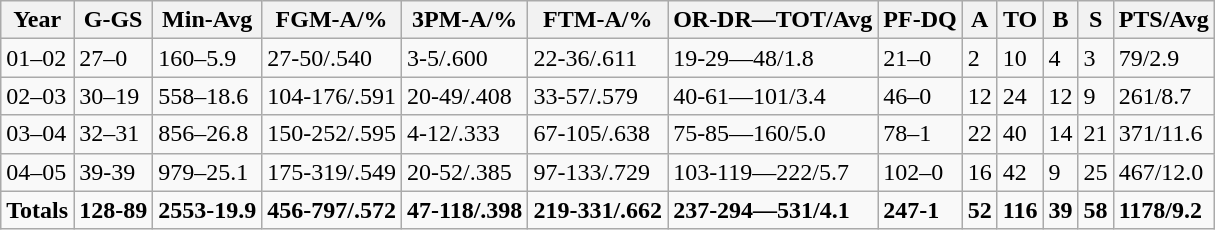<table class="wikitable">
<tr>
<th>Year</th>
<th>G-GS</th>
<th>Min-Avg</th>
<th>FGM-A/%</th>
<th>3PM-A/%</th>
<th>FTM-A/%</th>
<th>OR-DR—TOT/Avg</th>
<th>PF-DQ</th>
<th>A</th>
<th>TO</th>
<th>B</th>
<th>S</th>
<th>PTS/Avg</th>
</tr>
<tr>
<td>01–02</td>
<td>27–0</td>
<td>160–5.9</td>
<td>27-50/.540</td>
<td>3-5/.600</td>
<td>22-36/.611</td>
<td>19-29—48/1.8</td>
<td>21–0</td>
<td>2</td>
<td>10</td>
<td>4</td>
<td>3</td>
<td>79/2.9</td>
</tr>
<tr>
<td>02–03</td>
<td>30–19</td>
<td>558–18.6</td>
<td>104-176/.591</td>
<td>20-49/.408</td>
<td>33-57/.579</td>
<td>40-61—101/3.4</td>
<td>46–0</td>
<td>12</td>
<td>24</td>
<td>12</td>
<td>9</td>
<td>261/8.7</td>
</tr>
<tr>
<td>03–04</td>
<td>32–31</td>
<td>856–26.8</td>
<td>150-252/.595</td>
<td>4-12/.333</td>
<td>67-105/.638</td>
<td>75-85—160/5.0</td>
<td>78–1</td>
<td>22</td>
<td>40</td>
<td>14</td>
<td>21</td>
<td>371/11.6</td>
</tr>
<tr>
<td>04–05</td>
<td>39-39</td>
<td>979–25.1</td>
<td>175-319/.549</td>
<td>20-52/.385</td>
<td>97-133/.729</td>
<td>103-119—222/5.7</td>
<td>102–0</td>
<td>16</td>
<td>42</td>
<td>9</td>
<td>25</td>
<td>467/12.0</td>
</tr>
<tr>
<td><strong>Totals</strong></td>
<td><strong>128-89</strong></td>
<td><strong>2553-19.9</strong></td>
<td><strong>456-797/.572</strong></td>
<td><strong>47-118/.398</strong></td>
<td><strong>219-331/.662</strong></td>
<td><strong>237-294—531/4.1</strong></td>
<td><strong>247-1</strong></td>
<td><strong>52</strong></td>
<td><strong>116</strong></td>
<td><strong>39</strong></td>
<td><strong>58</strong></td>
<td><strong>1178/9.2</strong></td>
</tr>
</table>
